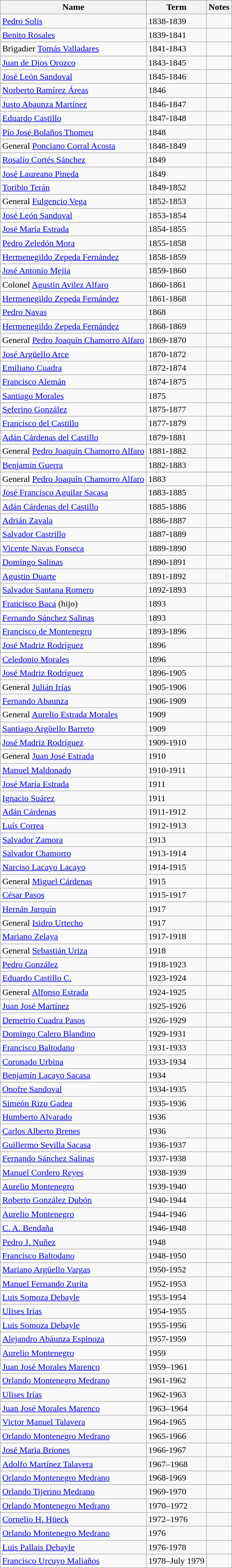<table class="wikitable">
<tr>
<th>Name</th>
<th>Term</th>
<th>Notes</th>
</tr>
<tr>
<td><a href='#'>Pedro Solis</a></td>
<td>1838-1839</td>
<td></td>
</tr>
<tr>
<td><a href='#'>Benito Rosales</a></td>
<td>1839-1841</td>
<td></td>
</tr>
<tr>
<td>Brigadier <a href='#'>Tomás Valladares</a></td>
<td>1841-1843</td>
<td></td>
</tr>
<tr>
<td><a href='#'>Juan de Dios Orozco</a></td>
<td>1843-1845</td>
<td></td>
</tr>
<tr>
<td><a href='#'>José León Sandoval</a></td>
<td>1845-1846</td>
<td></td>
</tr>
<tr>
<td><a href='#'>Norberto Ramírez Áreas</a></td>
<td>1846</td>
<td></td>
</tr>
<tr>
<td><a href='#'>Justo Abaunza Martínez</a></td>
<td>1846-1847</td>
<td></td>
</tr>
<tr>
<td><a href='#'>Eduardo Castillo</a></td>
<td>1847-1848</td>
<td></td>
</tr>
<tr>
<td><a href='#'>Pío José Bolaños Thomeu </a></td>
<td>1848</td>
<td></td>
</tr>
<tr>
<td>General <a href='#'>Ponciano Corral Acosta</a></td>
<td>1848-1849</td>
<td></td>
</tr>
<tr>
<td><a href='#'>Rosalío Cortés Sánchez</a></td>
<td>1849</td>
<td></td>
</tr>
<tr>
<td><a href='#'>José Laureano Pineda</a></td>
<td>1849</td>
<td></td>
</tr>
<tr>
<td><a href='#'>Toribio Terán</a></td>
<td>1849-1852</td>
<td></td>
</tr>
<tr>
<td>General <a href='#'>Fulgencio Vega</a></td>
<td>1852-1853</td>
<td></td>
</tr>
<tr>
<td><a href='#'>José León Sandoval</a></td>
<td>1853-1854</td>
<td></td>
</tr>
<tr>
<td><a href='#'>José María Estrada</a></td>
<td>1854-1855</td>
<td></td>
</tr>
<tr>
<td><a href='#'>Pedro Zeledón Mora</a></td>
<td>1855-1858</td>
<td></td>
</tr>
<tr>
<td><a href='#'>Hermenegildo Zepeda Fernández</a></td>
<td>1858-1859</td>
<td></td>
</tr>
<tr>
<td><a href='#'>José Antonio Mejia</a></td>
<td>1859-1860</td>
<td></td>
</tr>
<tr>
<td>Colonel <a href='#'>Agustin Avilez Alfaro</a></td>
<td>1860-1861</td>
<td></td>
</tr>
<tr>
<td><a href='#'>Hermenegildo Zepeda Fernández</a></td>
<td>1861-1868</td>
<td></td>
</tr>
<tr>
<td><a href='#'>Pedro Navas</a></td>
<td>1868</td>
<td></td>
</tr>
<tr>
<td><a href='#'>Hermenegildo Zepeda Fernández</a></td>
<td>1868-1869</td>
<td></td>
</tr>
<tr>
<td>General <a href='#'>Pedro Joaquín Chamorro Alfaro</a></td>
<td>1869-1870</td>
<td></td>
</tr>
<tr>
<td><a href='#'>José Argüello Arce</a></td>
<td>1870-1872</td>
<td></td>
</tr>
<tr>
<td><a href='#'>Emiliano Cuadra</a></td>
<td>1872-1874</td>
<td></td>
</tr>
<tr>
<td><a href='#'>Francisco Alemán</a></td>
<td>1874-1875</td>
<td></td>
</tr>
<tr>
<td><a href='#'>Santiago Morales</a></td>
<td>1875</td>
<td></td>
</tr>
<tr>
<td><a href='#'>Seferino González</a></td>
<td>1875-1877</td>
<td></td>
</tr>
<tr>
<td><a href='#'>Francisco del Castillo</a></td>
<td>1877-1879</td>
<td></td>
</tr>
<tr>
<td><a href='#'>Adán Cárdenas del Castillo</a></td>
<td>1879-1881</td>
<td></td>
</tr>
<tr>
<td>General <a href='#'>Pedro Joaquín Chamorro Alfaro</a></td>
<td>1881-1882</td>
<td></td>
</tr>
<tr>
<td><a href='#'>Benjamin Guerra</a></td>
<td>1882-1883</td>
<td></td>
</tr>
<tr>
<td>General <a href='#'>Pedro Joaquín Chamorro Alfaro</a></td>
<td>1883</td>
<td></td>
</tr>
<tr>
<td><a href='#'>José Francisco Aguilar Sacasa</a></td>
<td>1883-1885</td>
<td></td>
</tr>
<tr>
<td><a href='#'>Adán Cárdenas del Castillo</a></td>
<td>1885-1886</td>
<td></td>
</tr>
<tr>
<td><a href='#'>Adrián Zavala</a></td>
<td>1886-1887</td>
<td></td>
</tr>
<tr>
<td><a href='#'>Salvador Castrillo</a></td>
<td>1887-1889</td>
<td></td>
</tr>
<tr>
<td><a href='#'>Vicente Navas Fonseca</a></td>
<td>1889-1890</td>
<td></td>
</tr>
<tr>
<td><a href='#'>Domingo Salinas</a></td>
<td>1890-1891</td>
<td></td>
</tr>
<tr>
<td><a href='#'>Agustin Duarte</a></td>
<td>1891-1892</td>
<td></td>
</tr>
<tr>
<td><a href='#'>Salvador Santana Romero</a></td>
<td>1892-1893</td>
<td></td>
</tr>
<tr>
<td><a href='#'>Francisco Baca</a> (hijo)</td>
<td>1893</td>
<td></td>
</tr>
<tr>
<td><a href='#'>Fernando Sánchez Salinas</a></td>
<td>1893</td>
<td></td>
</tr>
<tr>
<td><a href='#'>Francisco de Montenegro</a></td>
<td>1893-1896</td>
<td></td>
</tr>
<tr>
<td><a href='#'>José Madriz Rodríguez</a></td>
<td>1896</td>
<td></td>
</tr>
<tr>
<td><a href='#'>Celedonio Morales</a></td>
<td>1896</td>
<td></td>
</tr>
<tr>
<td><a href='#'>José Madriz Rodríguez</a></td>
<td>1896-1905</td>
<td></td>
</tr>
<tr>
<td>General <a href='#'>Julián Irías</a></td>
<td>1905-1906</td>
<td></td>
</tr>
<tr>
<td><a href='#'>Fernando Abaunza</a></td>
<td>1906-1909</td>
<td></td>
</tr>
<tr>
<td>General <a href='#'>Aurelio Estrada Morales</a></td>
<td>1909</td>
<td></td>
</tr>
<tr>
<td><a href='#'>Santiago Argüello Barreto</a></td>
<td>1909</td>
<td></td>
</tr>
<tr>
<td><a href='#'>José Madriz Rodríguez</a></td>
<td>1909-1910</td>
<td></td>
</tr>
<tr>
<td>General <a href='#'>Juan José Estrada</a></td>
<td>1910</td>
<td></td>
</tr>
<tr>
<td><a href='#'>Manuel Maldonado</a></td>
<td>1910-1911</td>
<td></td>
</tr>
<tr>
<td><a href='#'>José María Estrada</a></td>
<td>1911</td>
<td></td>
</tr>
<tr>
<td><a href='#'>Ignacio Suárez</a></td>
<td>1911</td>
<td></td>
</tr>
<tr>
<td><a href='#'>Adán Cárdenas</a></td>
<td>1911-1912</td>
<td></td>
</tr>
<tr>
<td><a href='#'>Luís Correa</a></td>
<td>1912-1913</td>
<td></td>
</tr>
<tr>
<td><a href='#'>Salvador Zamora</a></td>
<td>1913</td>
<td></td>
</tr>
<tr>
<td><a href='#'>Salvador Chamorro</a></td>
<td>1913-1914</td>
<td></td>
</tr>
<tr>
<td><a href='#'>Narciso Lacayo Lacayo</a></td>
<td>1914-1915</td>
<td></td>
</tr>
<tr>
<td>General <a href='#'>Miguel Cárdenas</a></td>
<td>1915</td>
<td></td>
</tr>
<tr>
<td><a href='#'>César Pasos</a></td>
<td>1915-1917</td>
<td></td>
</tr>
<tr>
<td><a href='#'>Hernán Jarquín</a></td>
<td>1917</td>
<td></td>
</tr>
<tr>
<td>General <a href='#'>Isidro Urtecho</a></td>
<td>1917</td>
<td></td>
</tr>
<tr>
<td><a href='#'>Mariano Zelaya</a></td>
<td>1917-1918</td>
<td></td>
</tr>
<tr>
<td>General <a href='#'>Sebastián Uriza</a></td>
<td>1918</td>
<td></td>
</tr>
<tr>
<td><a href='#'>Pedro González</a></td>
<td>1918-1923</td>
<td></td>
</tr>
<tr>
<td><a href='#'>Eduardo Castillo C.</a></td>
<td>1923-1924</td>
<td></td>
</tr>
<tr>
<td>General <a href='#'>Alfonso Estrada</a></td>
<td>1924-1925</td>
<td></td>
</tr>
<tr>
<td><a href='#'>Juan José Martínez</a></td>
<td>1925-1926</td>
<td></td>
</tr>
<tr>
<td><a href='#'>Demetrio Cuadra Pasos</a></td>
<td>1926-1929</td>
<td></td>
</tr>
<tr>
<td><a href='#'>Domingo Calero Blandino</a></td>
<td>1929-1931</td>
<td></td>
</tr>
<tr>
<td><a href='#'>Francisco Baltodano</a></td>
<td>1931-1933</td>
<td></td>
</tr>
<tr>
<td><a href='#'>Coronado Urbina</a></td>
<td>1933-1934</td>
<td></td>
</tr>
<tr>
<td><a href='#'>Benjamín Lacayo Sacasa</a></td>
<td>1934</td>
<td></td>
</tr>
<tr>
<td><a href='#'>Onofre Sandoval</a></td>
<td>1934-1935</td>
<td></td>
</tr>
<tr>
<td><a href='#'>Simeón Rizo Gadea</a></td>
<td>1935-1936</td>
<td></td>
</tr>
<tr>
<td><a href='#'>Humberto Alvarado</a></td>
<td>1936</td>
<td></td>
</tr>
<tr>
<td><a href='#'>Carlos Alberto Brenes</a></td>
<td>1936</td>
<td></td>
</tr>
<tr>
<td><a href='#'>Guillermo Sevilla Sacasa</a></td>
<td>1936-1937</td>
<td></td>
</tr>
<tr>
<td><a href='#'>Fernando Sánchez Salinas</a></td>
<td>1937-1938</td>
<td></td>
</tr>
<tr>
<td><a href='#'>Manuel Cordero Reyes</a></td>
<td>1938-1939</td>
<td></td>
</tr>
<tr>
<td><a href='#'>Aurelio Montenegro</a></td>
<td>1939-1940</td>
<td></td>
</tr>
<tr>
<td><a href='#'>Roberto González Dubón</a></td>
<td>1940-1944</td>
<td></td>
</tr>
<tr>
<td><a href='#'>Aurelio Montenegro</a></td>
<td>1944-1946</td>
<td></td>
</tr>
<tr>
<td><a href='#'>C. A. Bendaña</a></td>
<td>1946-1948</td>
<td></td>
</tr>
<tr>
<td><a href='#'>Pedro J. Nuñez</a></td>
<td>1948</td>
<td></td>
</tr>
<tr>
<td><a href='#'>Francisco Baltodano</a></td>
<td>1948-1950</td>
<td></td>
</tr>
<tr>
<td><a href='#'>Mariano Argüello Vargas</a></td>
<td>1950-1952</td>
<td></td>
</tr>
<tr>
<td><a href='#'>Manuel Fernando Zurita</a></td>
<td>1952-1953</td>
<td></td>
</tr>
<tr>
<td><a href='#'>Luis Somoza Debayle</a></td>
<td>1953-1954</td>
<td></td>
</tr>
<tr>
<td><a href='#'>Ulises Irías</a></td>
<td>1954-1955</td>
<td></td>
</tr>
<tr>
<td><a href='#'>Luis Somoza Debayle</a></td>
<td>1955-1956</td>
<td></td>
</tr>
<tr>
<td><a href='#'>Alejandro Abáunza Espinoza</a></td>
<td>1957-1959</td>
<td></td>
</tr>
<tr>
<td><a href='#'>Aurelio Montenegro</a></td>
<td>1959</td>
<td></td>
</tr>
<tr>
<td><a href='#'>Juan José Morales Marenco</a></td>
<td>1959–1961</td>
<td></td>
</tr>
<tr>
<td><a href='#'>Orlando Montenegro Medrano</a></td>
<td>1961-1962</td>
<td></td>
</tr>
<tr>
<td><a href='#'>Ulises Irías</a></td>
<td>1962-1963</td>
<td></td>
</tr>
<tr>
<td><a href='#'>Juan José Morales Marenco</a></td>
<td>1963–1964</td>
<td></td>
</tr>
<tr>
<td><a href='#'>Victor Manuel Talavera</a></td>
<td>1964-1965</td>
<td></td>
</tr>
<tr>
<td><a href='#'>Orlando Montenegro Medrano</a></td>
<td>1965-1966</td>
<td></td>
</tr>
<tr>
<td><a href='#'>José Maria Briones</a></td>
<td>1966-1967</td>
<td></td>
</tr>
<tr>
<td><a href='#'>Adolfo Martínez Talavera</a></td>
<td>1967–1968</td>
<td></td>
</tr>
<tr>
<td><a href='#'>Orlando Montenegro Medrano</a></td>
<td>1968-1969</td>
<td></td>
</tr>
<tr>
<td><a href='#'>Orlando Tijerino Medrano</a></td>
<td>1969-1970</td>
<td></td>
</tr>
<tr>
<td><a href='#'>Orlando Montenegro Medrano</a></td>
<td>1970–1972</td>
<td></td>
</tr>
<tr>
<td><a href='#'>Cornelio H. Hüeck</a></td>
<td>1972–1976</td>
<td></td>
</tr>
<tr>
<td><a href='#'>Orlando Montenegro Medrano</a></td>
<td>1976</td>
<td></td>
</tr>
<tr>
<td><a href='#'>Luis Pallais Debayle</a></td>
<td>1976-1978</td>
<td></td>
</tr>
<tr>
<td><a href='#'>Francisco Urcuyo Maliaños</a></td>
<td>1978–July 1979</td>
<td></td>
</tr>
</table>
